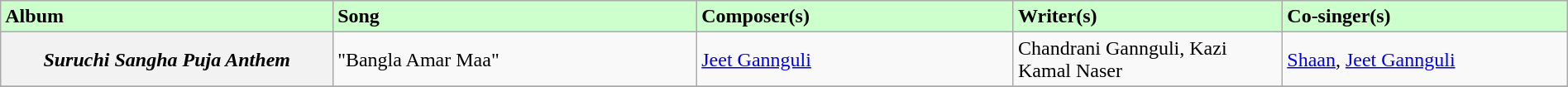<table class="wikitable plainrowheaders" width="100%" textcolor:#000;">
<tr style="background:#cfc; text-align:"center;">
<td scope="col" width=21%><strong>Album</strong></td>
<td scope="col" width=23%><strong>Song</strong></td>
<td scope="col" width=20%><strong>Composer(s)</strong></td>
<td scope="col" width=17%><strong>Writer(s)</strong></td>
<td scope="col" width=18%><strong>Co-singer(s)</strong></td>
</tr>
<tr>
<th scope="row"><em>Suruchi Sangha Puja Anthem</em></th>
<td>"Bangla Amar Maa"</td>
<td><a href='#'>Jeet Gannguli</a></td>
<td>Chandrani Gannguli, Kazi Kamal Naser</td>
<td><a href='#'>Shaan</a>, <a href='#'>Jeet Gannguli</a></td>
</tr>
<tr>
</tr>
</table>
